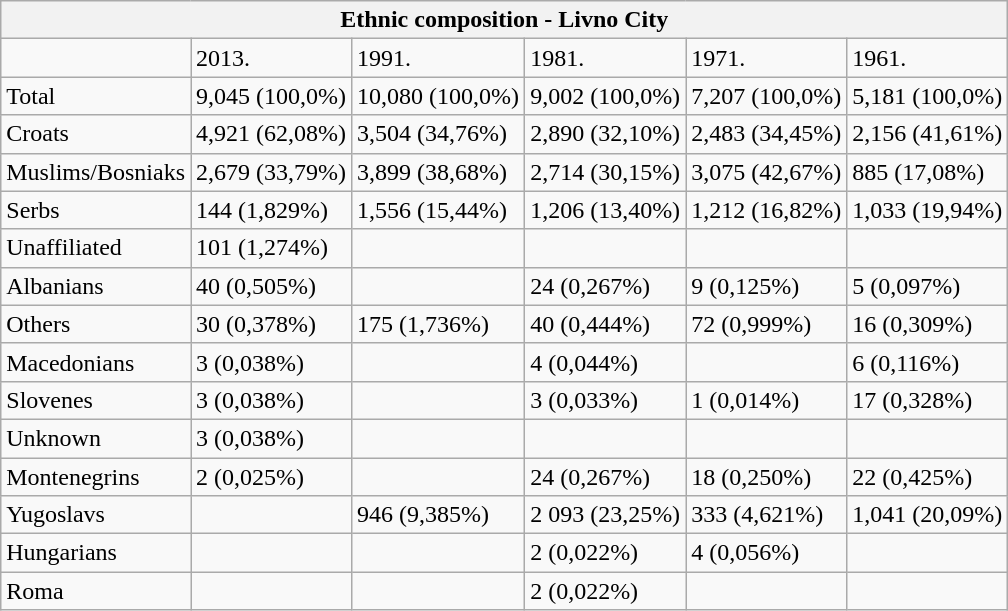<table class="wikitable">
<tr>
<th colspan="8">Ethnic composition - Livno City</th>
</tr>
<tr>
<td></td>
<td>2013.</td>
<td>1991.</td>
<td>1981.</td>
<td>1971.</td>
<td>1961.</td>
</tr>
<tr>
<td>Total</td>
<td>9,045 (100,0%)</td>
<td>10,080 (100,0%)</td>
<td>9,002 (100,0%)</td>
<td>7,207 (100,0%)</td>
<td>5,181 (100,0%)</td>
</tr>
<tr>
<td>Croats</td>
<td>4,921 (62,08%)</td>
<td>3,504 (34,76%)</td>
<td>2,890 (32,10%)</td>
<td>2,483 (34,45%)</td>
<td>2,156 (41,61%)</td>
</tr>
<tr>
<td>Muslims/Bosniaks</td>
<td>2,679 (33,79%)</td>
<td>3,899 (38,68%)</td>
<td>2,714 (30,15%)</td>
<td>3,075 (42,67%)</td>
<td>885 (17,08%)</td>
</tr>
<tr>
<td>Serbs</td>
<td>144 (1,829%)</td>
<td>1,556 (15,44%)</td>
<td>1,206 (13,40%)</td>
<td>1,212 (16,82%)</td>
<td>1,033 (19,94%)</td>
</tr>
<tr>
<td>Unaffiliated</td>
<td>101 (1,274%)</td>
<td></td>
<td></td>
<td></td>
<td></td>
</tr>
<tr>
<td>Albanians</td>
<td>40 (0,505%)</td>
<td></td>
<td>24 (0,267%)</td>
<td>9 (0,125%)</td>
<td>5 (0,097%)</td>
</tr>
<tr>
<td>Others</td>
<td>30 (0,378%)</td>
<td>175 (1,736%)</td>
<td>40 (0,444%)</td>
<td>72 (0,999%)</td>
<td>16 (0,309%)</td>
</tr>
<tr>
<td>Macedonians</td>
<td>3 (0,038%)</td>
<td></td>
<td>4 (0,044%)</td>
<td></td>
<td>6 (0,116%)</td>
</tr>
<tr>
<td>Slovenes</td>
<td>3 (0,038%)</td>
<td></td>
<td>3 (0,033%)</td>
<td>1 (0,014%)</td>
<td>17 (0,328%)</td>
</tr>
<tr>
<td>Unknown</td>
<td>3 (0,038%)</td>
<td></td>
<td></td>
<td></td>
<td></td>
</tr>
<tr>
<td>Montenegrins</td>
<td>2 (0,025%)</td>
<td></td>
<td>24 (0,267%)</td>
<td>18 (0,250%)</td>
<td>22 (0,425%)</td>
</tr>
<tr>
<td>Yugoslavs</td>
<td></td>
<td>946 (9,385%)</td>
<td>2 093 (23,25%)</td>
<td>333 (4,621%)</td>
<td>1,041 (20,09%)</td>
</tr>
<tr>
<td>Hungarians</td>
<td></td>
<td></td>
<td>2 (0,022%)</td>
<td>4 (0,056%)</td>
<td></td>
</tr>
<tr>
<td>Roma</td>
<td></td>
<td></td>
<td>2 (0,022%)</td>
<td></td>
<td></td>
</tr>
</table>
